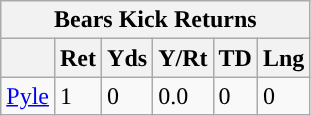<table class="wikitable">
<tr>
<th colspan="6">Bears Kick Returns</th>
</tr>
<tr>
<th></th>
<th>Ret</th>
<th>Yds</th>
<th>Y/Rt</th>
<th>TD</th>
<th>Lng</th>
</tr>
<tr>
<td><a href='#'>Pyle</a></td>
<td>1</td>
<td>0</td>
<td>0.0</td>
<td>0</td>
<td>0</td>
</tr>
</table>
